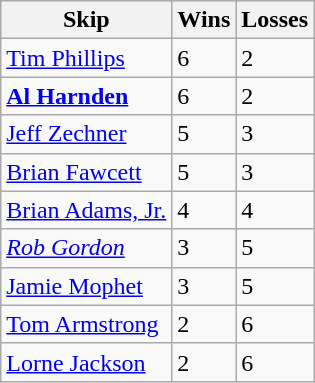<table class="wikitable">
<tr>
<th>Skip</th>
<th>Wins</th>
<th>Losses</th>
</tr>
<tr>
<td><a href='#'>Tim Phillips</a></td>
<td>6</td>
<td>2</td>
</tr>
<tr>
<td><strong><a href='#'>Al Harnden</a></strong></td>
<td>6</td>
<td>2</td>
</tr>
<tr>
<td><a href='#'>Jeff Zechner</a></td>
<td>5</td>
<td>3</td>
</tr>
<tr>
<td><a href='#'>Brian Fawcett</a></td>
<td>5</td>
<td>3</td>
</tr>
<tr>
<td><a href='#'>Brian Adams, Jr.</a></td>
<td>4</td>
<td>4</td>
</tr>
<tr>
<td><em><a href='#'>Rob Gordon</a></em></td>
<td>3</td>
<td>5</td>
</tr>
<tr>
<td><a href='#'>Jamie Mophet</a></td>
<td>3</td>
<td>5</td>
</tr>
<tr>
<td><a href='#'>Tom Armstrong</a></td>
<td>2</td>
<td>6</td>
</tr>
<tr>
<td><a href='#'>Lorne Jackson</a></td>
<td>2</td>
<td>6</td>
</tr>
</table>
